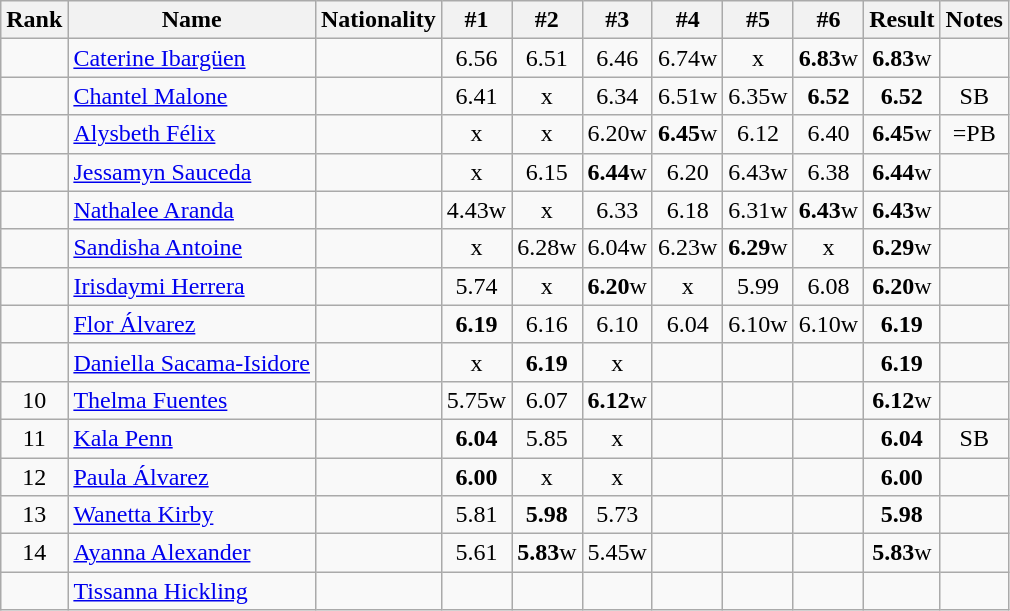<table class="wikitable sortable" style="text-align:center">
<tr>
<th>Rank</th>
<th>Name</th>
<th>Nationality</th>
<th>#1</th>
<th>#2</th>
<th>#3</th>
<th>#4</th>
<th>#5</th>
<th>#6</th>
<th>Result</th>
<th>Notes</th>
</tr>
<tr>
<td></td>
<td align=left><a href='#'>Caterine Ibargüen</a></td>
<td align=left></td>
<td>6.56</td>
<td>6.51</td>
<td>6.46</td>
<td>6.74w</td>
<td>x</td>
<td><strong>6.83</strong>w</td>
<td><strong>6.83</strong>w</td>
<td></td>
</tr>
<tr>
<td></td>
<td align=left><a href='#'>Chantel Malone</a></td>
<td align=left></td>
<td>6.41</td>
<td>x</td>
<td>6.34</td>
<td>6.51w</td>
<td>6.35w</td>
<td><strong>6.52</strong></td>
<td><strong>6.52</strong></td>
<td>SB</td>
</tr>
<tr>
<td></td>
<td align=left><a href='#'>Alysbeth Félix</a></td>
<td align=left></td>
<td>x</td>
<td>x</td>
<td>6.20w</td>
<td><strong>6.45</strong>w</td>
<td>6.12</td>
<td>6.40</td>
<td><strong>6.45</strong>w</td>
<td>=PB</td>
</tr>
<tr>
<td></td>
<td align=left><a href='#'>Jessamyn Sauceda</a></td>
<td align=left></td>
<td>x</td>
<td>6.15</td>
<td><strong>6.44</strong>w</td>
<td>6.20</td>
<td>6.43w</td>
<td>6.38</td>
<td><strong>6.44</strong>w</td>
<td></td>
</tr>
<tr>
<td></td>
<td align=left><a href='#'>Nathalee Aranda</a></td>
<td align=left></td>
<td>4.43w</td>
<td>x</td>
<td>6.33</td>
<td>6.18</td>
<td>6.31w</td>
<td><strong>6.43</strong>w</td>
<td><strong>6.43</strong>w</td>
<td></td>
</tr>
<tr>
<td></td>
<td align=left><a href='#'>Sandisha Antoine</a></td>
<td align=left></td>
<td>x</td>
<td>6.28w</td>
<td>6.04w</td>
<td>6.23w</td>
<td><strong>6.29</strong>w</td>
<td>x</td>
<td><strong>6.29</strong>w</td>
<td></td>
</tr>
<tr>
<td></td>
<td align=left><a href='#'>Irisdaymi Herrera</a></td>
<td align=left></td>
<td>5.74</td>
<td>x</td>
<td><strong>6.20</strong>w</td>
<td>x</td>
<td>5.99</td>
<td>6.08</td>
<td><strong>6.20</strong>w</td>
<td></td>
</tr>
<tr>
<td></td>
<td align=left><a href='#'>Flor Álvarez</a></td>
<td align=left></td>
<td><strong>6.19</strong></td>
<td>6.16</td>
<td>6.10</td>
<td>6.04</td>
<td>6.10w</td>
<td>6.10w</td>
<td><strong>6.19</strong></td>
<td></td>
</tr>
<tr>
<td></td>
<td align=left><a href='#'>Daniella Sacama-Isidore</a></td>
<td align=left></td>
<td>x</td>
<td><strong>6.19</strong></td>
<td>x</td>
<td></td>
<td></td>
<td></td>
<td><strong>6.19</strong></td>
<td></td>
</tr>
<tr>
<td>10</td>
<td align=left><a href='#'>Thelma Fuentes</a></td>
<td align=left></td>
<td>5.75w</td>
<td>6.07</td>
<td><strong>6.12</strong>w</td>
<td></td>
<td></td>
<td></td>
<td><strong>6.12</strong>w</td>
<td></td>
</tr>
<tr>
<td>11</td>
<td align=left><a href='#'>Kala Penn</a></td>
<td align=left></td>
<td><strong>6.04</strong></td>
<td>5.85</td>
<td>x</td>
<td></td>
<td></td>
<td></td>
<td><strong>6.04</strong></td>
<td>SB</td>
</tr>
<tr>
<td>12</td>
<td align=left><a href='#'>Paula Álvarez</a></td>
<td align=left></td>
<td><strong>6.00</strong></td>
<td>x</td>
<td>x</td>
<td></td>
<td></td>
<td></td>
<td><strong>6.00</strong></td>
<td></td>
</tr>
<tr>
<td>13</td>
<td align=left><a href='#'>Wanetta Kirby</a></td>
<td align=left></td>
<td>5.81</td>
<td><strong>5.98</strong></td>
<td>5.73</td>
<td></td>
<td></td>
<td></td>
<td><strong>5.98</strong></td>
<td></td>
</tr>
<tr>
<td>14</td>
<td align=left><a href='#'>Ayanna Alexander</a></td>
<td align=left></td>
<td>5.61</td>
<td><strong>5.83</strong>w</td>
<td>5.45w</td>
<td></td>
<td></td>
<td></td>
<td><strong>5.83</strong>w</td>
<td></td>
</tr>
<tr>
<td></td>
<td align=left><a href='#'>Tissanna Hickling</a></td>
<td align=left></td>
<td></td>
<td></td>
<td></td>
<td></td>
<td></td>
<td></td>
<td><strong></strong></td>
<td></td>
</tr>
</table>
